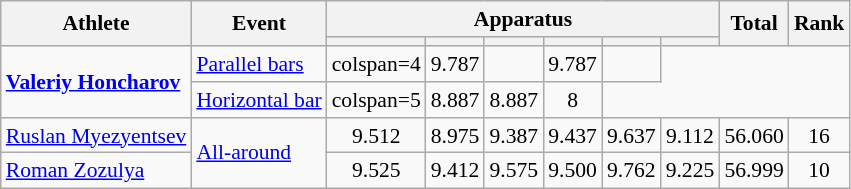<table class="wikitable" style="font-size:90%">
<tr>
<th rowspan=2>Athlete</th>
<th rowspan=2>Event</th>
<th colspan =6>Apparatus</th>
<th rowspan=2>Total</th>
<th rowspan=2>Rank</th>
</tr>
<tr style="font-size:95%">
<th></th>
<th></th>
<th></th>
<th></th>
<th></th>
<th></th>
</tr>
<tr align=center>
<td align=left rowspan=2><strong><a href='#'>Valeriy Honcharov</a></strong></td>
<td align=left><a href='#'>Parallel bars</a></td>
<td>colspan=4 </td>
<td>9.787</td>
<td></td>
<td>9.787</td>
<td></td>
</tr>
<tr align=center>
<td align=left><a href='#'>Horizontal bar</a></td>
<td>colspan=5 </td>
<td>8.887</td>
<td>8.887</td>
<td>8</td>
</tr>
<tr align=center>
<td align=left><a href='#'>Ruslan Myezyentsev</a></td>
<td align=left rowspan=2><a href='#'>All-around</a></td>
<td>9.512</td>
<td>8.975</td>
<td>9.387</td>
<td>9.437</td>
<td>9.637</td>
<td>9.112</td>
<td>56.060</td>
<td>16</td>
</tr>
<tr align=center>
<td align=left><a href='#'>Roman Zozulya</a></td>
<td>9.525</td>
<td>9.412</td>
<td>9.575</td>
<td>9.500</td>
<td>9.762</td>
<td>9.225</td>
<td>56.999</td>
<td>10</td>
</tr>
</table>
